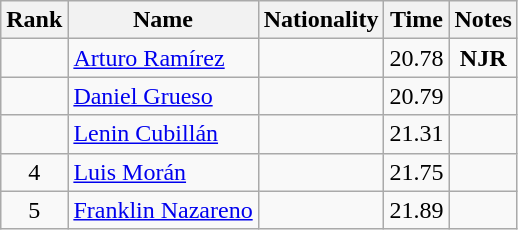<table class="wikitable sortable" style="text-align:center">
<tr>
<th>Rank</th>
<th>Name</th>
<th>Nationality</th>
<th>Time</th>
<th>Notes</th>
</tr>
<tr>
<td></td>
<td align=left><a href='#'>Arturo Ramírez</a></td>
<td align=left></td>
<td>20.78</td>
<td><strong>NJR</strong></td>
</tr>
<tr>
<td></td>
<td align=left><a href='#'>Daniel Grueso</a></td>
<td align=left></td>
<td>20.79</td>
<td></td>
</tr>
<tr>
<td></td>
<td align=left><a href='#'>Lenin Cubillán</a></td>
<td align=left></td>
<td>21.31</td>
<td></td>
</tr>
<tr>
<td>4</td>
<td align=left><a href='#'>Luis Morán</a></td>
<td align=left></td>
<td>21.75</td>
<td></td>
</tr>
<tr>
<td>5</td>
<td align=left><a href='#'>Franklin Nazareno</a></td>
<td align=left></td>
<td>21.89</td>
<td></td>
</tr>
</table>
